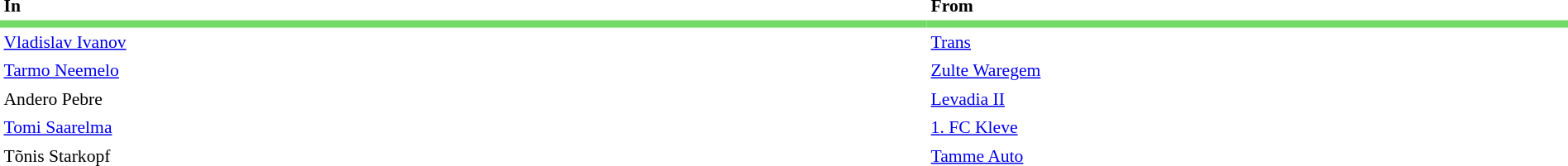<table cellspacing="0" cellpadding="3" style="width:100%;font-size:90%">
<tr>
<td style="width:60%"><strong>In</strong></td>
<td style="width:40%"><strong>From</strong></td>
<td></td>
</tr>
<tr style="background-color:#73DA67;">
<td></td>
<td></td>
<td></td>
<td></td>
<td></td>
</tr>
<tr>
<td> <a href='#'>Vladislav Ivanov</a></td>
<td><a href='#'>Trans</a></td>
</tr>
<tr>
<td> <a href='#'>Tarmo Neemelo</a></td>
<td> <a href='#'>Zulte Waregem</a></td>
</tr>
<tr>
<td> Andero Pebre</td>
<td><a href='#'>Levadia II</a></td>
</tr>
<tr>
<td> <a href='#'>Tomi Saarelma</a></td>
<td> <a href='#'>1. FC Kleve</a></td>
</tr>
<tr>
<td> Tõnis Starkopf</td>
<td><a href='#'>Tamme Auto</a></td>
</tr>
</table>
